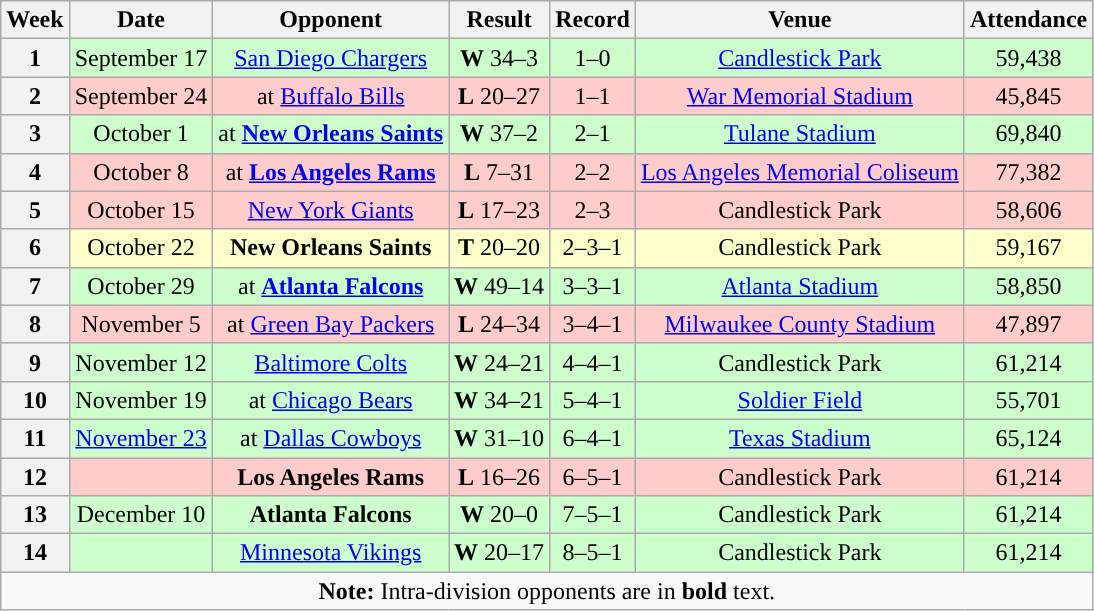<table class="wikitable" style="text-align:center">
<tr>
<th>Week</th>
<th>Date</th>
<th>Opponent</th>
<th>Result</th>
<th>Record</th>
<th>Venue</th>
<th>Attendance</th>
</tr>
<tr style="background:#cfc">
<th>1</th>
<td>September 17</td>
<td><a href='#'>San Diego Chargers</a></td>
<td><strong>W</strong> 34–3</td>
<td>1–0</td>
<td><a href='#'>Candlestick Park</a></td>
<td>59,438</td>
</tr>
<tr style="background:#fcc">
<th>2</th>
<td>September 24</td>
<td>at <a href='#'>Buffalo Bills</a></td>
<td><strong>L</strong> 20–27</td>
<td>1–1</td>
<td><a href='#'>War Memorial Stadium</a></td>
<td>45,845</td>
</tr>
<tr style="background:#cfc">
<th>3</th>
<td>October 1</td>
<td>at <strong><a href='#'>New Orleans Saints</a></strong></td>
<td><strong>W</strong> 37–2</td>
<td>2–1</td>
<td><a href='#'>Tulane Stadium</a></td>
<td>69,840</td>
</tr>
<tr style="background:#fcc">
<th>4</th>
<td>October 8</td>
<td>at <strong><a href='#'>Los Angeles Rams</a></strong></td>
<td><strong>L</strong> 7–31</td>
<td>2–2</td>
<td><a href='#'>Los Angeles Memorial Coliseum</a></td>
<td>77,382</td>
</tr>
<tr style="background:#fcc">
<th>5</th>
<td>October 15</td>
<td><a href='#'>New York Giants</a></td>
<td><strong>L</strong> 17–23</td>
<td>2–3</td>
<td>Candlestick Park</td>
<td>58,606</td>
</tr>
<tr style="background:#ffc">
<th>6</th>
<td>October 22</td>
<td><strong>New Orleans Saints</strong></td>
<td><strong>T</strong> 20–20</td>
<td>2–3–1</td>
<td>Candlestick Park</td>
<td>59,167</td>
</tr>
<tr style="background:#cfc">
<th>7</th>
<td>October 29</td>
<td>at <strong><a href='#'>Atlanta Falcons</a></strong></td>
<td><strong>W</strong> 49–14</td>
<td>3–3–1</td>
<td><a href='#'>Atlanta Stadium</a></td>
<td>58,850</td>
</tr>
<tr style="background:#fcc">
<th>8</th>
<td>November 5</td>
<td>at <a href='#'>Green Bay Packers</a></td>
<td><strong>L</strong> 24–34</td>
<td>3–4–1</td>
<td><a href='#'>Milwaukee County Stadium</a></td>
<td>47,897</td>
</tr>
<tr style="background:#cfc">
<th>9</th>
<td>November 12</td>
<td><a href='#'>Baltimore Colts</a></td>
<td><strong>W</strong> 24–21</td>
<td>4–4–1</td>
<td>Candlestick Park</td>
<td>61,214</td>
</tr>
<tr style="background:#cfc">
<th>10</th>
<td>November 19</td>
<td>at <a href='#'>Chicago Bears</a></td>
<td><strong>W</strong> 34–21</td>
<td>5–4–1</td>
<td><a href='#'>Soldier Field</a></td>
<td>55,701</td>
</tr>
<tr style="background:#cfc">
<th>11</th>
<td><a href='#'>November 23</a></td>
<td>at <a href='#'>Dallas Cowboys</a></td>
<td><strong>W</strong> 31–10</td>
<td>6–4–1</td>
<td><a href='#'>Texas Stadium</a></td>
<td>65,124</td>
</tr>
<tr style="background:#fcc">
<th>12</th>
<td></td>
<td><strong>Los Angeles Rams</strong></td>
<td><strong>L</strong> 16–26</td>
<td>6–5–1</td>
<td>Candlestick Park</td>
<td>61,214</td>
</tr>
<tr style="background:#cfc">
<th>13</th>
<td>December 10</td>
<td><strong>Atlanta Falcons</strong></td>
<td><strong>W</strong> 20–0</td>
<td>7–5–1</td>
<td>Candlestick Park</td>
<td>61,214</td>
</tr>
<tr style="background:#cfc">
<th>14</th>
<td></td>
<td><a href='#'>Minnesota Vikings</a></td>
<td><strong>W</strong> 20–17</td>
<td>8–5–1</td>
<td>Candlestick Park</td>
<td>61,214</td>
</tr>
<tr>
<td colspan="8"><strong>Note:</strong> Intra-division opponents are in <strong>bold</strong> text.</td>
</tr>
</table>
